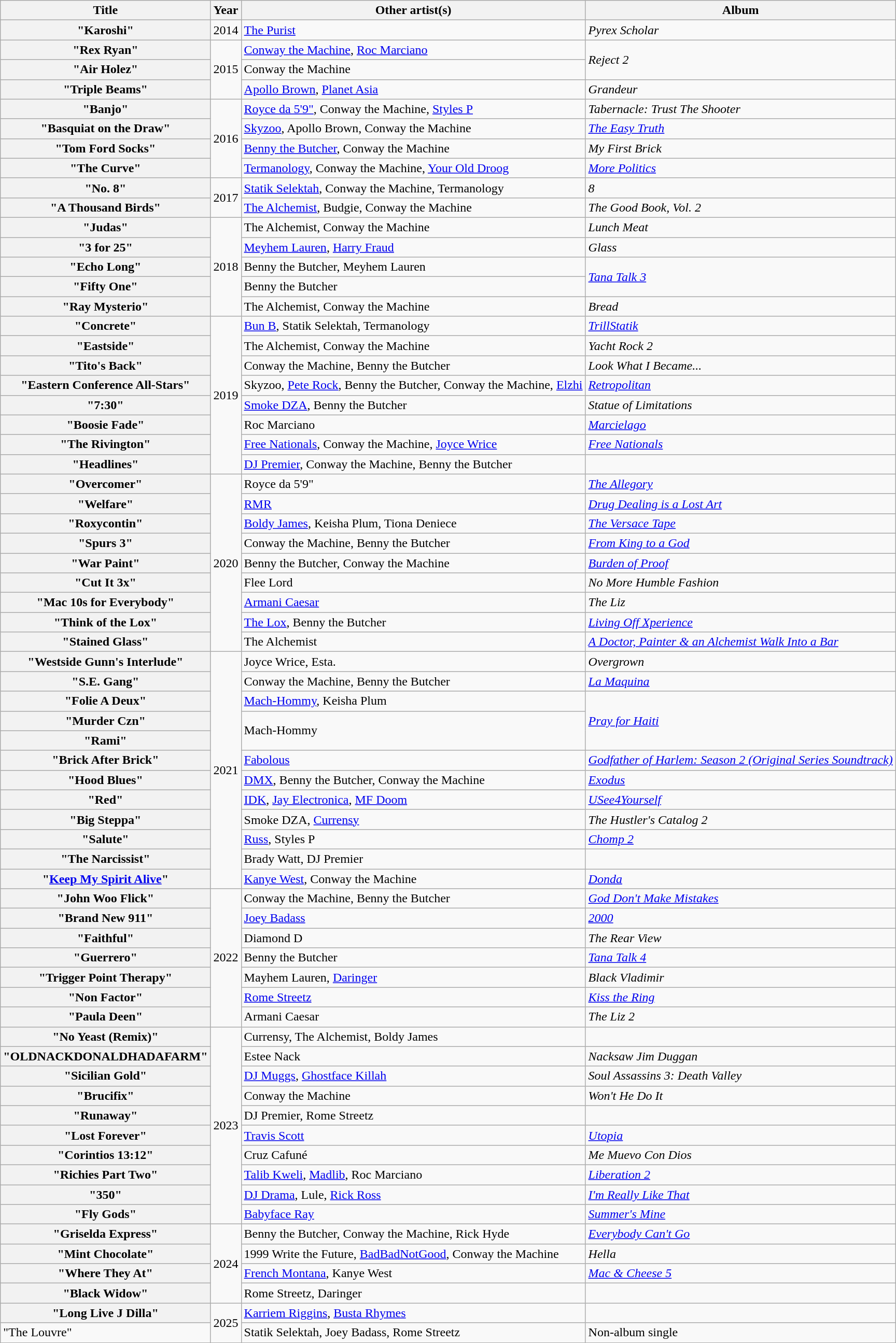<table class="wikitable plainrowheaders">
<tr>
<th>Title</th>
<th>Year</th>
<th>Other artist(s)</th>
<th>Album</th>
</tr>
<tr>
<th scope=row>"Karoshi"</th>
<td>2014</td>
<td><a href='#'>The Purist</a></td>
<td><em>Pyrex Scholar</em></td>
</tr>
<tr>
<th scope=row>"Rex Ryan"</th>
<td rowspan="3">2015</td>
<td><a href='#'>Conway the Machine</a>, <a href='#'>Roc Marciano</a></td>
<td rowspan="2"><em>Reject 2</em></td>
</tr>
<tr>
<th scope=row>"Air Holez"</th>
<td>Conway the Machine</td>
</tr>
<tr>
<th scope=row>"Triple Beams"</th>
<td><a href='#'>Apollo Brown</a>, <a href='#'>Planet Asia</a></td>
<td><em>Grandeur</em></td>
</tr>
<tr>
<th scope=row>"Banjo"</th>
<td rowspan="4">2016</td>
<td><a href='#'>Royce da 5'9"</a>, Conway the Machine, <a href='#'>Styles P</a></td>
<td><em>Tabernacle: Trust The Shooter</em></td>
</tr>
<tr>
<th scope=row>"Basquiat on the Draw"</th>
<td><a href='#'>Skyzoo</a>, Apollo Brown, Conway the Machine</td>
<td><em><a href='#'>The Easy Truth</a></em></td>
</tr>
<tr>
<th scope=row>"Tom Ford Socks"</th>
<td><a href='#'>Benny the Butcher</a>, Conway the Machine</td>
<td><em>My First Brick</em></td>
</tr>
<tr>
<th scope=row>"The Curve"</th>
<td><a href='#'>Termanology</a>, Conway the Machine, <a href='#'>Your Old Droog</a></td>
<td><em><a href='#'>More Politics</a></em></td>
</tr>
<tr>
<th scope=row>"No. 8"</th>
<td rowspan="2">2017</td>
<td><a href='#'>Statik Selektah</a>, Conway the Machine, Termanology</td>
<td><em>8</em></td>
</tr>
<tr>
<th scope=row>"A Thousand Birds"</th>
<td><a href='#'>The Alchemist</a>, Budgie, Conway the Machine</td>
<td><em>The Good Book, Vol. 2</em></td>
</tr>
<tr>
<th scope=row>"Judas"</th>
<td rowspan="5">2018</td>
<td>The Alchemist, Conway the Machine</td>
<td><em>Lunch Meat</em></td>
</tr>
<tr>
<th scope=row>"3 for 25"</th>
<td><a href='#'>Meyhem Lauren</a>, <a href='#'>Harry Fraud</a></td>
<td><em>Glass</em></td>
</tr>
<tr>
<th scope=row>"Echo Long"</th>
<td>Benny the Butcher, Meyhem Lauren</td>
<td rowspan="2"><em><a href='#'>Tana Talk 3</a></em></td>
</tr>
<tr>
<th scope=row>"Fifty One"</th>
<td>Benny the Butcher</td>
</tr>
<tr>
<th scope=row>"Ray Mysterio"</th>
<td>The Alchemist, Conway the Machine</td>
<td><em>Bread</em></td>
</tr>
<tr>
<th scope=row>"Concrete"</th>
<td rowspan="8">2019</td>
<td><a href='#'>Bun B</a>, Statik Selektah, Termanology</td>
<td><em><a href='#'>TrillStatik</a></em></td>
</tr>
<tr>
<th scope=row>"Eastside"</th>
<td>The Alchemist, Conway the Machine</td>
<td><em>Yacht Rock 2</em></td>
</tr>
<tr>
<th scope=row>"Tito's Back"</th>
<td>Conway the Machine, Benny the Butcher</td>
<td><em>Look What I Became...</em></td>
</tr>
<tr>
<th scope=row>"Eastern Conference All-Stars"</th>
<td>Skyzoo, <a href='#'>Pete Rock</a>, Benny the Butcher, Conway the Machine, <a href='#'>Elzhi</a></td>
<td><em><a href='#'>Retropolitan</a></em></td>
</tr>
<tr>
<th scope=row>"7:30"</th>
<td><a href='#'>Smoke DZA</a>, Benny the Butcher</td>
<td><em>Statue of Limitations</em></td>
</tr>
<tr>
<th scope=row>"Boosie Fade"</th>
<td>Roc Marciano</td>
<td><em><a href='#'>Marcielago</a></em></td>
</tr>
<tr>
<th scope=row>"The Rivington"</th>
<td><a href='#'>Free Nationals</a>, Conway the Machine, <a href='#'>Joyce Wrice</a></td>
<td><em><a href='#'>Free Nationals</a></em></td>
</tr>
<tr>
<th scope=row>"Headlines"</th>
<td><a href='#'>DJ Premier</a>, Conway the Machine, Benny the Butcher</td>
<td></td>
</tr>
<tr>
<th scope=row>"Overcomer"</th>
<td rowspan="9">2020</td>
<td>Royce da 5'9"</td>
<td><em><a href='#'>The Allegory</a></em></td>
</tr>
<tr>
<th scope=row>"Welfare"</th>
<td><a href='#'>RMR</a></td>
<td><em><a href='#'>Drug Dealing is a Lost Art</a></em></td>
</tr>
<tr>
<th scope=row>"Roxycontin"</th>
<td><a href='#'>Boldy James</a>, Keisha Plum, Tiona Deniece</td>
<td><em><a href='#'>The Versace Tape</a></em></td>
</tr>
<tr>
<th scope=row>"Spurs 3"</th>
<td>Conway the Machine, Benny the Butcher</td>
<td><em><a href='#'>From King to a God</a></em></td>
</tr>
<tr>
<th scope=row>"War Paint"</th>
<td>Benny the Butcher, Conway the Machine</td>
<td><em><a href='#'>Burden of Proof</a></em></td>
</tr>
<tr>
<th scope=row>"Cut It 3x"</th>
<td>Flee Lord</td>
<td><em>No More Humble Fashion</em></td>
</tr>
<tr>
<th scope=row>"Mac 10s for Everybody"</th>
<td><a href='#'>Armani Caesar</a></td>
<td><em>The Liz</em></td>
</tr>
<tr>
<th scope=row>"Think of the Lox"</th>
<td><a href='#'>The Lox</a>, Benny the Butcher</td>
<td><em><a href='#'>Living Off Xperience</a></em></td>
</tr>
<tr>
<th scope=row>"Stained Glass"</th>
<td>The Alchemist</td>
<td><em><a href='#'>A Doctor, Painter & an Alchemist Walk Into a Bar</a></em></td>
</tr>
<tr>
<th scope=row>"Westside Gunn's Interlude"</th>
<td rowspan="12">2021</td>
<td>Joyce Wrice, Esta.</td>
<td><em>Overgrown</em></td>
</tr>
<tr>
<th scope=row>"S.E. Gang"</th>
<td>Conway the Machine, Benny the Butcher</td>
<td><em><a href='#'>La Maquina</a></em></td>
</tr>
<tr>
<th scope=row>"Folie A Deux"</th>
<td><a href='#'>Mach-Hommy</a>, Keisha Plum</td>
<td rowspan="3"><em><a href='#'>Pray for Haiti</a></em></td>
</tr>
<tr>
<th scope=row>"Murder Czn"</th>
<td rowspan="2">Mach-Hommy</td>
</tr>
<tr>
<th scope=row>"Rami"</th>
</tr>
<tr>
<th scope=row>"Brick After Brick"</th>
<td><a href='#'>Fabolous</a></td>
<td><em><a href='#'>Godfather of Harlem: Season 2 (Original Series Soundtrack)</a></em></td>
</tr>
<tr>
<th scope=row>"Hood Blues"</th>
<td><a href='#'>DMX</a>, Benny the Butcher, Conway the Machine</td>
<td><em><a href='#'>Exodus</a></em></td>
</tr>
<tr>
<th scope=row>"Red"</th>
<td><a href='#'>IDK</a>, <a href='#'>Jay Electronica</a>, <a href='#'>MF Doom</a></td>
<td><em><a href='#'>USee4Yourself</a></em></td>
</tr>
<tr>
<th scope=row>"Big Steppa"</th>
<td>Smoke DZA, <a href='#'>Currensy</a></td>
<td><em>The Hustler's Catalog 2</em></td>
</tr>
<tr>
<th scope=row>"Salute"</th>
<td><a href='#'>Russ</a>, Styles P</td>
<td><em><a href='#'>Chomp 2</a></em></td>
</tr>
<tr>
<th scope=row>"The Narcissist"</th>
<td>Brady Watt, DJ Premier</td>
<td></td>
</tr>
<tr>
<th scope=row>"<a href='#'>Keep My Spirit Alive</a>"</th>
<td><a href='#'>Kanye West</a>, Conway the Machine</td>
<td><em><a href='#'>Donda</a></em></td>
</tr>
<tr>
<th scope=row>"John Woo Flick"</th>
<td rowspan="7">2022</td>
<td>Conway the Machine, Benny the Butcher</td>
<td><em><a href='#'>God Don't Make Mistakes</a></em></td>
</tr>
<tr>
<th scope=row>"Brand New 911"</th>
<td><a href='#'>Joey Badass</a></td>
<td><em><a href='#'>2000</a></em></td>
</tr>
<tr>
<th scope=row>"Faithful"</th>
<td>Diamond D</td>
<td><em>The Rear View</em></td>
</tr>
<tr>
<th scope=row>"Guerrero"</th>
<td>Benny the Butcher</td>
<td><em><a href='#'>Tana Talk 4</a></em></td>
</tr>
<tr>
<th scope=row>"Trigger Point Therapy"</th>
<td>Mayhem Lauren, <a href='#'>Daringer</a></td>
<td><em>Black Vladimir</em></td>
</tr>
<tr>
<th scope=row>"Non Factor"</th>
<td><a href='#'>Rome Streetz</a></td>
<td><em><a href='#'>Kiss the Ring</a></em></td>
</tr>
<tr>
<th scope=row>"Paula Deen"</th>
<td>Armani Caesar</td>
<td><em>The Liz 2</em></td>
</tr>
<tr>
<th scope=row>"No Yeast (Remix)"</th>
<td rowspan="10">2023</td>
<td>Currensy, The Alchemist, Boldy James</td>
<td></td>
</tr>
<tr>
<th scope=row>"OLDNACKDONALDHADAFARM"</th>
<td>Estee Nack</td>
<td><em>Nacksaw Jim Duggan</em></td>
</tr>
<tr>
<th scope=row>"Sicilian Gold"</th>
<td><a href='#'>DJ Muggs</a>, <a href='#'>Ghostface Killah</a></td>
<td><em>Soul Assassins 3: Death Valley</em></td>
</tr>
<tr>
<th scope=row>"Brucifix"</th>
<td>Conway the Machine</td>
<td><em>Won't He Do It</em></td>
</tr>
<tr>
<th scope=row>"Runaway"</th>
<td>DJ Premier, Rome Streetz</td>
<td></td>
</tr>
<tr>
<th scope=row>"Lost Forever"</th>
<td><a href='#'>Travis Scott</a></td>
<td><em><a href='#'>Utopia</a></em></td>
</tr>
<tr>
<th scope=row>"Corintios 13:12"</th>
<td>Cruz Cafuné</td>
<td><em>Me Muevo Con Dios</em></td>
</tr>
<tr>
<th scope=row>"Richies Part Two"</th>
<td><a href='#'>Talib Kweli</a>, <a href='#'>Madlib</a>, Roc Marciano</td>
<td><em><a href='#'>Liberation 2</a></em></td>
</tr>
<tr>
<th scope=row>"350"</th>
<td><a href='#'>DJ Drama</a>, Lule, <a href='#'>Rick Ross</a></td>
<td><em><a href='#'>I'm Really Like That</a></em></td>
</tr>
<tr>
<th scope=row>"Fly Gods"</th>
<td><a href='#'>Babyface Ray</a></td>
<td><em><a href='#'>Summer's Mine</a></em></td>
</tr>
<tr>
<th scope=row>"Griselda Express"</th>
<td rowspan="4">2024</td>
<td>Benny the Butcher, Conway the Machine, Rick Hyde</td>
<td><em><a href='#'>Everybody Can't Go</a></em></td>
</tr>
<tr>
<th scope=row>"Mint Chocolate"</th>
<td>1999 Write the Future, <a href='#'>BadBadNotGood</a>, Conway the Machine</td>
<td><em>Hella</em></td>
</tr>
<tr>
<th scope=row>"Where They At"</th>
<td><a href='#'>French Montana</a>, Kanye West</td>
<td><em><a href='#'>Mac & Cheese 5</a></em></td>
</tr>
<tr>
<th scope=row>"Black Widow"</th>
<td>Rome Streetz, Daringer</td>
<td></td>
</tr>
<tr>
<th scope=row>"Long Live J Dilla"</th>
<td rowspan="2">2025</td>
<td><a href='#'>Karriem Riggins</a>, <a href='#'>Busta Rhymes</a></td>
<td></td>
</tr>
<tr>
<td>"The Louvre"</td>
<td>Statik Selektah, Joey Badass, Rome Streetz</td>
<td>Non-album single</td>
</tr>
</table>
